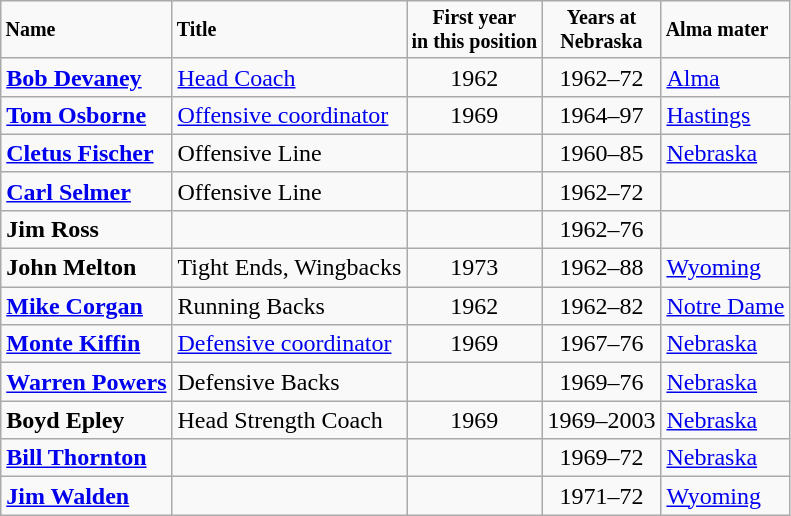<table class="wikitable">
<tr style="font-size:smaller">
<td><strong>Name</strong></td>
<td><strong>Title</strong></td>
<td align="center"><strong>First year<br>in this position</strong></td>
<td align="center"><strong>Years at<br>Nebraska</strong></td>
<td><strong>Alma mater</strong></td>
</tr>
<tr>
<td><strong><a href='#'>Bob Devaney</a></strong></td>
<td><a href='#'>Head Coach</a></td>
<td align="center">1962</td>
<td align="center">1962–72</td>
<td><a href='#'>Alma</a></td>
</tr>
<tr>
<td><strong><a href='#'>Tom Osborne</a></strong></td>
<td><a href='#'>Offensive coordinator</a></td>
<td align="center">1969</td>
<td align="center">1964–97</td>
<td><a href='#'>Hastings</a></td>
</tr>
<tr>
<td><strong><a href='#'>Cletus Fischer</a></strong></td>
<td>Offensive Line</td>
<td align="center"></td>
<td align="center">1960–85</td>
<td><a href='#'>Nebraska</a></td>
</tr>
<tr>
<td><strong><a href='#'>Carl Selmer</a></strong></td>
<td>Offensive Line</td>
<td align="center"></td>
<td align="center">1962–72</td>
<td></td>
</tr>
<tr>
<td><strong>Jim Ross</strong></td>
<td></td>
<td align="center"></td>
<td align="center">1962–76</td>
<td></td>
</tr>
<tr>
<td><strong>John Melton</strong></td>
<td>Tight Ends, Wingbacks</td>
<td align="center">1973</td>
<td align="center">1962–88</td>
<td><a href='#'>Wyoming</a></td>
</tr>
<tr>
<td><strong><a href='#'>Mike Corgan</a></strong></td>
<td>Running Backs</td>
<td align="center">1962</td>
<td align="center">1962–82</td>
<td><a href='#'>Notre Dame</a></td>
</tr>
<tr>
<td><strong><a href='#'>Monte Kiffin</a></strong></td>
<td><a href='#'>Defensive coordinator</a></td>
<td align="center">1969</td>
<td align="center">1967–76</td>
<td><a href='#'>Nebraska</a></td>
</tr>
<tr>
<td><strong><a href='#'>Warren Powers</a></strong></td>
<td>Defensive Backs</td>
<td align="center"></td>
<td align="center">1969–76</td>
<td><a href='#'>Nebraska</a></td>
</tr>
<tr>
<td><strong>Boyd Epley</strong></td>
<td>Head Strength Coach</td>
<td align="center">1969</td>
<td align="center">1969–2003</td>
<td><a href='#'>Nebraska</a></td>
</tr>
<tr>
<td><strong><a href='#'>Bill Thornton</a></strong></td>
<td></td>
<td align="center"></td>
<td align="center">1969–72</td>
<td><a href='#'>Nebraska</a></td>
</tr>
<tr>
<td><strong><a href='#'>Jim Walden</a></strong></td>
<td></td>
<td align="center"></td>
<td align="center">1971–72</td>
<td><a href='#'>Wyoming</a></td>
</tr>
</table>
